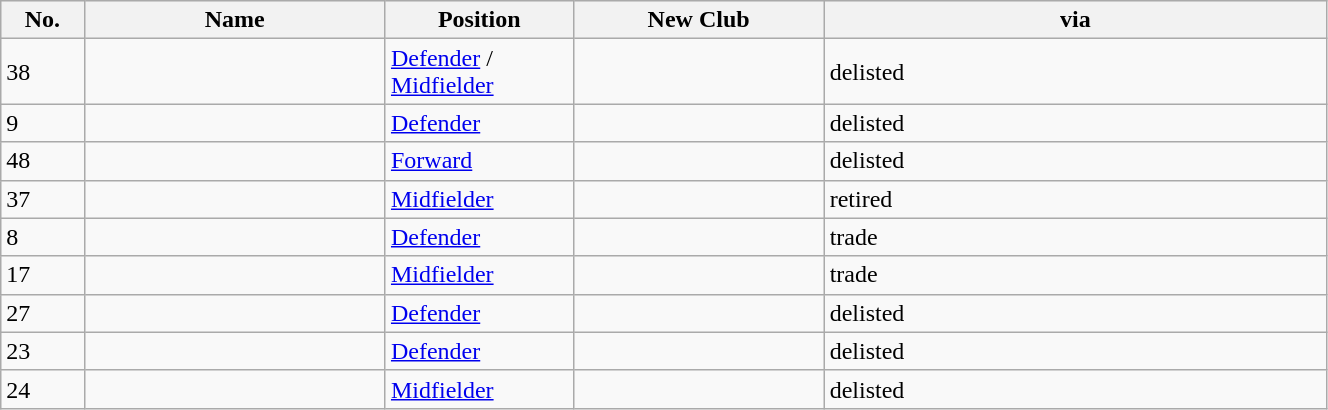<table class="wikitable sortable" style="width:70%;">
<tr style="background:#efefef;">
<th width=1%>No.</th>
<th width=6%>Name</th>
<th width=2%>Position</th>
<th width=5%>New Club</th>
<th width=10%>via</th>
</tr>
<tr>
<td align=left>38</td>
<td></td>
<td><a href='#'>Defender</a> / <a href='#'>Midfielder</a></td>
<td></td>
<td>delisted</td>
</tr>
<tr>
<td align=left>9</td>
<td></td>
<td><a href='#'>Defender</a></td>
<td></td>
<td>delisted</td>
</tr>
<tr>
<td align=left>48</td>
<td></td>
<td><a href='#'>Forward</a></td>
<td></td>
<td>delisted</td>
</tr>
<tr>
<td align=left>37</td>
<td></td>
<td><a href='#'>Midfielder</a></td>
<td></td>
<td>retired</td>
</tr>
<tr>
<td align=left>8</td>
<td></td>
<td><a href='#'>Defender</a></td>
<td></td>
<td>trade</td>
</tr>
<tr>
<td align=left>17</td>
<td></td>
<td><a href='#'>Midfielder</a></td>
<td></td>
<td>trade</td>
</tr>
<tr>
<td align=left>27</td>
<td></td>
<td><a href='#'>Defender</a></td>
<td></td>
<td>delisted</td>
</tr>
<tr>
<td align=left>23</td>
<td></td>
<td><a href='#'>Defender</a></td>
<td></td>
<td>delisted</td>
</tr>
<tr>
<td align=left>24</td>
<td></td>
<td><a href='#'>Midfielder</a></td>
<td></td>
<td>delisted</td>
</tr>
</table>
